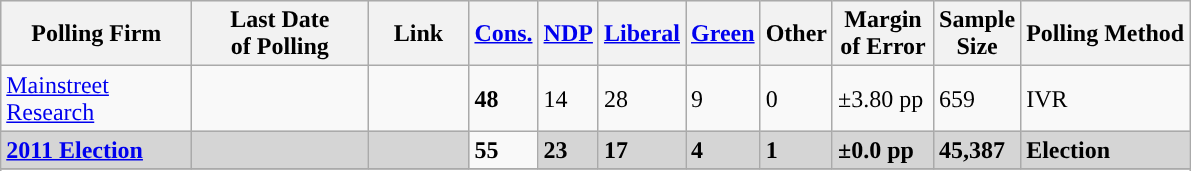<table class="wikitable sortable">
<tr style="background:#e9e9e9;">
<th style="width:120px">Polling Firm</th>
<th style="width:110px">Last Date<br>of Polling</th>
<th style="width:60px" class="unsortable">Link</th>
<th style="background-color:"><strong><a href='#'>Cons.</a></strong></th>
<th style="background-color:"><strong><a href='#'>NDP</a></strong></th>
<th style="background-color:"><strong><a href='#'>Liberal</a></strong></th>
<th style="background-color:"><strong><a href='#'>Green</a></strong></th>
<th style="background-color:"><strong>Other</strong></th>
<th style="width:60px;" class=unsortable>Margin<br>of Error</th>
<th style="width:50px;" class=unsortable>Sample<br>Size</th>
<th class=unsortable>Polling Method</th>
</tr>
<tr>
<td><a href='#'>Mainstreet Research</a></td>
<td></td>
<td></td>
<td><strong>48</strong></td>
<td>14</td>
<td>28</td>
<td>9</td>
<td>0</td>
<td>±3.80 pp</td>
<td>659</td>
<td>IVR</td>
</tr>
<tr>
<td style="background:#D5D5D5"><strong><a href='#'>2011 Election</a></strong></td>
<td style="background:#D5D5D5"><strong></strong></td>
<td style="background:#D5D5D5"></td>
<td><strong>55</strong></td>
<td style="background:#D5D5D5"><strong>23</strong></td>
<td style="background:#D5D5D5"><strong>17</strong></td>
<td style="background:#D5D5D5"><strong>4</strong></td>
<td style="background:#D5D5D5"><strong>1</strong></td>
<td style="background:#D5D5D5"><strong>±0.0 pp</strong></td>
<td style="background:#D5D5D5"><strong>45,387</strong></td>
<td style="background:#D5D5D5"><strong>Election</strong></td>
</tr>
<tr>
</tr>
<tr>
</tr>
</table>
